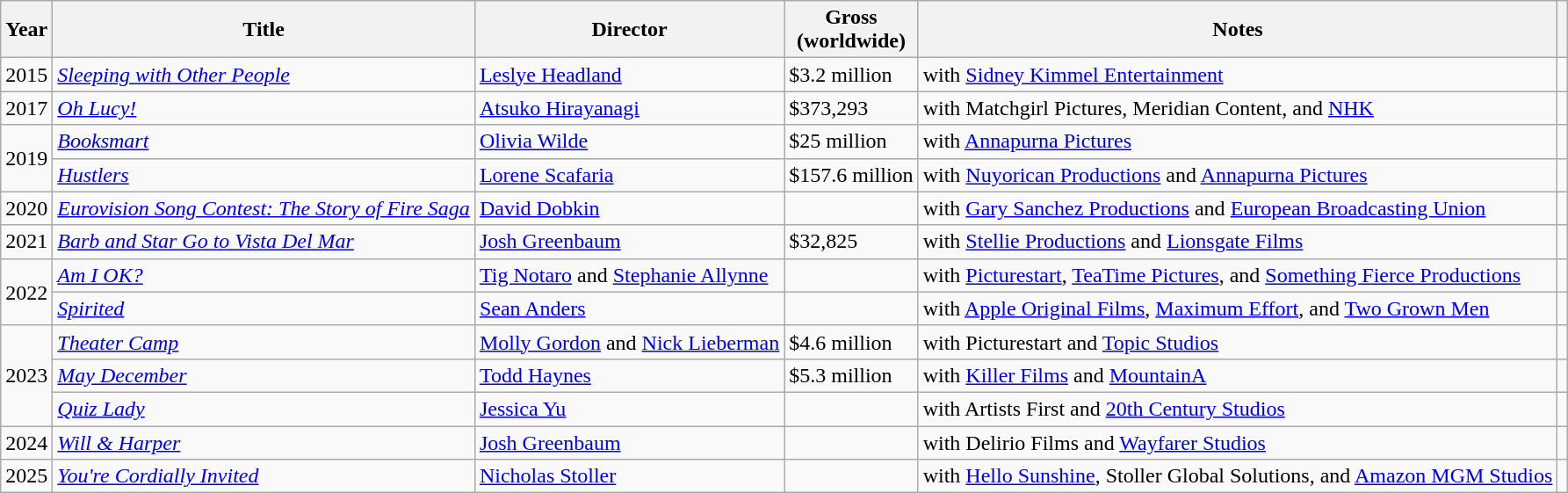<table class="wikitable sortable">
<tr>
<th>Year</th>
<th>Title</th>
<th>Director</th>
<th>Gross<br>(worldwide)</th>
<th class="unsortable">Notes</th>
<th class="unsortable"></th>
</tr>
<tr>
<td>2015</td>
<td><em><a href='#'>Sleeping with Other People</a></em></td>
<td><a href='#'>Leslye Headland</a></td>
<td>$3.2 million</td>
<td>with <a href='#'>Sidney Kimmel Entertainment</a></td>
<td></td>
</tr>
<tr>
<td>2017</td>
<td><em><a href='#'>Oh Lucy!</a></em></td>
<td><a href='#'>Atsuko Hirayanagi</a></td>
<td>$373,293</td>
<td>with Matchgirl Pictures, Meridian Content, and <a href='#'>NHK</a></td>
<td></td>
</tr>
<tr>
<td rowspan="2">2019</td>
<td><em><a href='#'>Booksmart</a></em></td>
<td><a href='#'>Olivia Wilde</a></td>
<td>$25 million</td>
<td>with <a href='#'>Annapurna Pictures</a></td>
<td></td>
</tr>
<tr>
<td><em><a href='#'>Hustlers</a></em></td>
<td><a href='#'>Lorene Scafaria</a></td>
<td>$157.6 million</td>
<td>with <a href='#'>Nuyorican Productions</a> and <a href='#'>Annapurna Pictures</a></td>
<td></td>
</tr>
<tr>
<td>2020</td>
<td><em><a href='#'>Eurovision Song Contest: The Story of Fire Saga</a></em></td>
<td><a href='#'>David Dobkin</a></td>
<td></td>
<td>with <a href='#'>Gary Sanchez Productions</a> and <a href='#'>European Broadcasting Union</a></td>
<td></td>
</tr>
<tr>
<td>2021</td>
<td><em><a href='#'>Barb and Star Go to Vista Del Mar</a></em></td>
<td><a href='#'>Josh Greenbaum</a></td>
<td>$32,825</td>
<td>with <a href='#'>Stellie Productions</a> and <a href='#'>Lionsgate Films</a></td>
<td></td>
</tr>
<tr>
<td rowspan="2">2022</td>
<td><em><a href='#'>Am I OK?</a></em></td>
<td><a href='#'>Tig Notaro</a> and <a href='#'>Stephanie Allynne</a></td>
<td></td>
<td>with <a href='#'>Picturestart</a>, <a href='#'>TeaTime Pictures</a>, and <a href='#'>Something Fierce Productions</a></td>
<td></td>
</tr>
<tr>
<td><em><a href='#'>Spirited</a></em></td>
<td><a href='#'>Sean Anders</a></td>
<td></td>
<td>with <a href='#'>Apple Original Films</a>, <a href='#'>Maximum Effort</a>, and <a href='#'>Two Grown Men</a></td>
<td></td>
</tr>
<tr>
<td rowspan="3">2023</td>
<td><em><a href='#'>Theater Camp</a></em></td>
<td><a href='#'>Molly Gordon</a> and <a href='#'>Nick Lieberman</a></td>
<td>$4.6 million</td>
<td>with Picturestart and <a href='#'>Topic Studios</a></td>
<td></td>
</tr>
<tr>
<td><em><a href='#'>May December</a></em></td>
<td><a href='#'>Todd Haynes</a></td>
<td>$5.3 million</td>
<td>with <a href='#'>Killer Films</a> and <a href='#'>MountainA</a></td>
<td></td>
</tr>
<tr>
<td><em><a href='#'>Quiz Lady</a></em></td>
<td><a href='#'>Jessica Yu</a></td>
<td></td>
<td>with Artists First and <a href='#'>20th Century Studios</a></td>
<td></td>
</tr>
<tr>
<td>2024</td>
<td><em><a href='#'>Will & Harper</a></em></td>
<td><a href='#'>Josh Greenbaum</a></td>
<td></td>
<td>with Delirio Films and <a href='#'>Wayfarer Studios</a></td>
<td></td>
</tr>
<tr>
<td>2025</td>
<td><em><a href='#'>You're Cordially Invited</a></em></td>
<td><a href='#'>Nicholas Stoller</a></td>
<td></td>
<td>with <a href='#'>Hello Sunshine</a>, Stoller Global Solutions, and <a href='#'>Amazon MGM Studios</a></td>
<td></td>
</tr>
</table>
